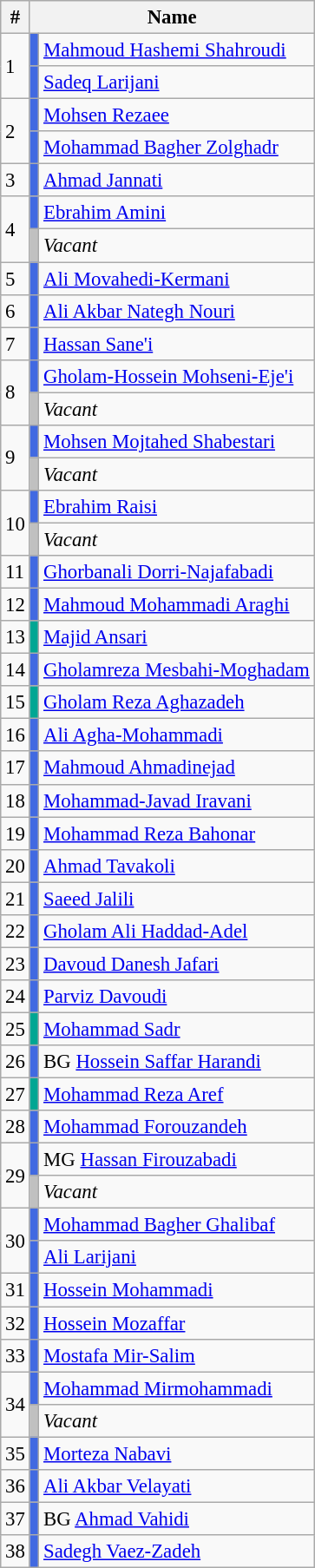<table class="wikitable" style="font-size:95%;text-left;">
<tr>
<th>#</th>
<th colspan="2">Name</th>
</tr>
<tr>
<td rowspan="2">1</td>
<td style="background:#4169E1"></td>
<td><a href='#'>Mahmoud Hashemi Shahroudi</a> </td>
</tr>
<tr>
<td style="background:#4169E1"></td>
<td><a href='#'>Sadeq Larijani</a> </td>
</tr>
<tr>
<td rowspan="2">2</td>
<td style="background:#4169E1"></td>
<td><a href='#'>Mohsen Rezaee</a> </td>
</tr>
<tr>
<td style="background:#4169E1"></td>
<td><a href='#'>Mohammad Bagher Zolghadr</a> </td>
</tr>
<tr>
<td>3</td>
<td style="background:#4169E1"></td>
<td><a href='#'>Ahmad Jannati</a></td>
</tr>
<tr>
<td rowspan="2">4</td>
<td style="background:#4169E1"></td>
<td><a href='#'>Ebrahim Amini</a> </td>
</tr>
<tr>
<td style="background:#C0C0C0"></td>
<td><em>Vacant</em></td>
</tr>
<tr>
<td>5</td>
<td style="background:#4169E1"></td>
<td><a href='#'>Ali Movahedi-Kermani</a></td>
</tr>
<tr>
<td>6</td>
<td style="background:#4169E1"></td>
<td><a href='#'>Ali Akbar Nategh Nouri</a></td>
</tr>
<tr>
<td>7</td>
<td style="background:#4169E1"></td>
<td><a href='#'>Hassan Sane'i</a></td>
</tr>
<tr>
<td rowspan="2">8</td>
<td style="background:#4169E1"></td>
<td><a href='#'>Gholam-Hossein Mohseni-Eje'i</a> </td>
</tr>
<tr>
<td style="background:#C0C0C0"></td>
<td><em>Vacant</em></td>
</tr>
<tr>
<td rowspan="2">9</td>
<td style="background:#4169E1"></td>
<td><a href='#'>Mohsen Mojtahed Shabestari</a> </td>
</tr>
<tr>
<td style="background:#C0C0C0"></td>
<td><em>Vacant</em></td>
</tr>
<tr>
<td rowspan="2">10</td>
<td style="background:#4169E1"></td>
<td><a href='#'>Ebrahim Raisi</a> </td>
</tr>
<tr>
<td style="background:#C0C0C0"></td>
<td><em>Vacant</em></td>
</tr>
<tr>
<td>11</td>
<td style="background:#4169E1"></td>
<td><a href='#'>Ghorbanali Dorri-Najafabadi</a></td>
</tr>
<tr>
<td>12</td>
<td style="background:#4169E1"></td>
<td><a href='#'>Mahmoud Mohammadi Araghi</a></td>
</tr>
<tr>
<td>13</td>
<td style="background:#00A693"></td>
<td><a href='#'>Majid Ansari</a></td>
</tr>
<tr>
<td>14</td>
<td style="background:#4169E1"></td>
<td><a href='#'>Gholamreza Mesbahi-Moghadam</a></td>
</tr>
<tr>
<td>15</td>
<td style="background:#00A693"></td>
<td><a href='#'>Gholam Reza Aghazadeh</a></td>
</tr>
<tr>
<td>16</td>
<td style="background:#4169E1"></td>
<td><a href='#'>Ali Agha-Mohammadi</a></td>
</tr>
<tr>
<td>17</td>
<td style="background:#4169E1"></td>
<td><a href='#'>Mahmoud Ahmadinejad</a></td>
</tr>
<tr>
<td>18</td>
<td style="background:#4169E1"></td>
<td><a href='#'>Mohammad-Javad Iravani</a></td>
</tr>
<tr>
<td>19</td>
<td style="background:#4169E1"></td>
<td><a href='#'>Mohammad Reza Bahonar</a></td>
</tr>
<tr>
<td>20</td>
<td style="background:#4169E1"></td>
<td><a href='#'>Ahmad Tavakoli</a></td>
</tr>
<tr>
<td>21</td>
<td style="background:#4169E1"></td>
<td><a href='#'>Saeed Jalili</a></td>
</tr>
<tr>
<td>22</td>
<td style="background:#4169E1"></td>
<td><a href='#'>Gholam Ali Haddad-Adel</a></td>
</tr>
<tr>
<td>23</td>
<td style="background:#4169E1"></td>
<td><a href='#'>Davoud Danesh Jafari</a></td>
</tr>
<tr>
<td>24</td>
<td style="background:#4169E1"></td>
<td><a href='#'>Parviz Davoudi</a></td>
</tr>
<tr>
<td>25</td>
<td style="background:#00A693"></td>
<td><a href='#'>Mohammad Sadr</a></td>
</tr>
<tr>
<td>26</td>
<td style="background:#4169E1"></td>
<td>BG <a href='#'>Hossein Saffar Harandi</a></td>
</tr>
<tr>
<td>27</td>
<td style="background:#00A693"></td>
<td><a href='#'>Mohammad Reza Aref</a></td>
</tr>
<tr>
<td>28</td>
<td style="background:#4169E1"></td>
<td><a href='#'>Mohammad Forouzandeh</a></td>
</tr>
<tr>
<td rowspan="2">29</td>
<td style="background:#4169E1"></td>
<td>MG <a href='#'>Hassan Firouzabadi</a> </td>
</tr>
<tr>
<td style="background:#C0C0C0"></td>
<td><em>Vacant</em></td>
</tr>
<tr>
<td rowspan="2">30</td>
<td style="background:#4169E1"></td>
<td><a href='#'>Mohammad Bagher Ghalibaf</a> </td>
</tr>
<tr>
<td style="background:#4169E1"></td>
<td><a href='#'>Ali Larijani</a> </td>
</tr>
<tr>
<td>31</td>
<td style="background:#4169E1"></td>
<td><a href='#'>Hossein Mohammadi</a></td>
</tr>
<tr>
<td>32</td>
<td style="background:#4169E1"></td>
<td><a href='#'>Hossein Mozaffar</a></td>
</tr>
<tr>
<td>33</td>
<td style="background:#4169E1"></td>
<td><a href='#'>Mostafa Mir-Salim</a></td>
</tr>
<tr>
<td rowspan="2">34</td>
<td style="background:#4169E1"></td>
<td><a href='#'>Mohammad Mirmohammadi</a> </td>
</tr>
<tr>
<td style="background:#C0C0C0"></td>
<td><em>Vacant</em></td>
</tr>
<tr>
<td>35</td>
<td style="background:#4169E1"></td>
<td><a href='#'>Morteza Nabavi</a></td>
</tr>
<tr>
<td>36</td>
<td style="background:#4169E1"></td>
<td><a href='#'>Ali Akbar Velayati</a></td>
</tr>
<tr>
<td>37</td>
<td style="background:#4169E1"></td>
<td>BG <a href='#'>Ahmad Vahidi</a></td>
</tr>
<tr>
<td>38</td>
<td style="background:#4169E1"></td>
<td><a href='#'>Sadegh Vaez-Zadeh</a></td>
</tr>
</table>
